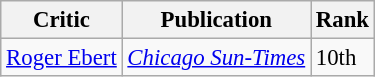<table class="wikitable" style="font-size: 95%">
<tr>
<th>Critic</th>
<th>Publication</th>
<th>Rank</th>
</tr>
<tr 1st.>
<td><a href='#'>Roger Ebert</a></td>
<td><em><a href='#'>Chicago Sun-Times</a></em></td>
<td>10th</td>
</tr>
</table>
